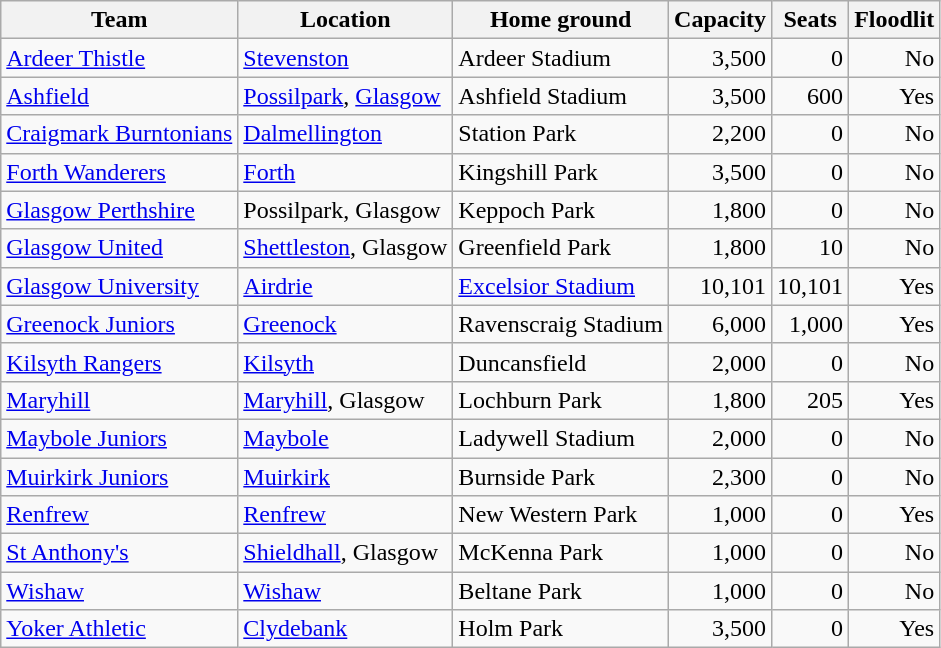<table class="wikitable sortable">
<tr>
<th>Team</th>
<th>Location</th>
<th>Home ground</th>
<th data-sort-type="number">Capacity</th>
<th data-sort-type="number">Seats</th>
<th>Floodlit</th>
</tr>
<tr>
<td><a href='#'>Ardeer Thistle</a></td>
<td><a href='#'>Stevenston</a></td>
<td>Ardeer Stadium</td>
<td align=right>3,500</td>
<td align=right>0</td>
<td align=right>No</td>
</tr>
<tr>
<td><a href='#'>Ashfield</a></td>
<td><a href='#'>Possilpark</a>, <a href='#'>Glasgow</a></td>
<td>Ashfield Stadium</td>
<td align=right>3,500</td>
<td align=right>600</td>
<td align=right>Yes</td>
</tr>
<tr>
<td><a href='#'>Craigmark Burntonians</a></td>
<td><a href='#'>Dalmellington</a></td>
<td>Station Park</td>
<td align=right>2,200</td>
<td align=right>0</td>
<td align=right>No</td>
</tr>
<tr>
<td><a href='#'>Forth Wanderers</a></td>
<td><a href='#'>Forth</a></td>
<td>Kingshill Park</td>
<td align=right>3,500</td>
<td align=right>0</td>
<td align=right>No</td>
</tr>
<tr>
<td><a href='#'>Glasgow Perthshire</a></td>
<td>Possilpark, Glasgow</td>
<td>Keppoch Park</td>
<td align=right>1,800</td>
<td align=right>0</td>
<td align=right>No</td>
</tr>
<tr>
<td><a href='#'>Glasgow United</a></td>
<td><a href='#'>Shettleston</a>, Glasgow</td>
<td>Greenfield Park</td>
<td align=right>1,800</td>
<td align=right>10</td>
<td align=right>No</td>
</tr>
<tr>
<td><a href='#'>Glasgow University</a> </td>
<td><a href='#'>Airdrie</a></td>
<td><a href='#'>Excelsior Stadium</a></td>
<td align=right>10,101</td>
<td align=right>10,101</td>
<td align=right>Yes</td>
</tr>
<tr>
<td><a href='#'>Greenock Juniors</a></td>
<td><a href='#'>Greenock</a></td>
<td>Ravenscraig Stadium</td>
<td align=right>6,000</td>
<td align=right>1,000</td>
<td align=right>Yes</td>
</tr>
<tr>
<td><a href='#'>Kilsyth Rangers</a></td>
<td><a href='#'>Kilsyth</a></td>
<td>Duncansfield</td>
<td align=right>2,000</td>
<td align=right>0</td>
<td align=right>No</td>
</tr>
<tr>
<td><a href='#'>Maryhill</a></td>
<td><a href='#'>Maryhill</a>, Glasgow</td>
<td>Lochburn Park</td>
<td align=right>1,800</td>
<td align=right>205</td>
<td align=right>Yes</td>
</tr>
<tr>
<td><a href='#'>Maybole Juniors</a></td>
<td><a href='#'>Maybole</a></td>
<td>Ladywell Stadium</td>
<td align=right>2,000</td>
<td align=right>0</td>
<td align=right>No</td>
</tr>
<tr>
<td><a href='#'>Muirkirk Juniors</a></td>
<td><a href='#'>Muirkirk</a></td>
<td>Burnside Park</td>
<td align=right>2,300</td>
<td align=right>0</td>
<td align=right>No</td>
</tr>
<tr>
<td><a href='#'>Renfrew</a></td>
<td><a href='#'>Renfrew</a></td>
<td>New Western Park</td>
<td align=right>1,000</td>
<td align=right>0</td>
<td align=right>Yes</td>
</tr>
<tr>
<td><a href='#'>St Anthony's</a></td>
<td><a href='#'>Shieldhall</a>, Glasgow</td>
<td>McKenna Park</td>
<td align=right>1,000</td>
<td align=right>0</td>
<td align=right>No</td>
</tr>
<tr>
<td><a href='#'>Wishaw</a></td>
<td><a href='#'>Wishaw</a></td>
<td>Beltane Park</td>
<td align=right>1,000</td>
<td align=right>0</td>
<td align=right>No</td>
</tr>
<tr>
<td><a href='#'>Yoker Athletic</a></td>
<td><a href='#'>Clydebank</a></td>
<td>Holm Park</td>
<td align=right>3,500</td>
<td align=right>0</td>
<td align=right>Yes</td>
</tr>
</table>
